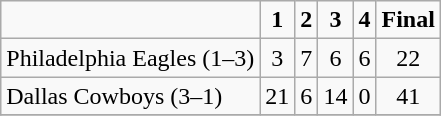<table class="wikitable" 80%>
<tr align="center">
<td></td>
<td><strong>1</strong></td>
<td><strong>2</strong></td>
<td><strong>3</strong></td>
<td><strong>4</strong></td>
<td><strong>Final</strong></td>
</tr>
<tr align="center" bgcolor="">
<td – align="left">Philadelphia Eagles  (1–3)</td>
<td>3</td>
<td>7</td>
<td>6</td>
<td>6</td>
<td>22</td>
</tr>
<tr align="center" bgcolor="">
<td – align="left">Dallas Cowboys (3–1)</td>
<td>21</td>
<td>6</td>
<td>14</td>
<td>0</td>
<td>41</td>
</tr>
<tr align="center" bgcolor="">
</tr>
</table>
